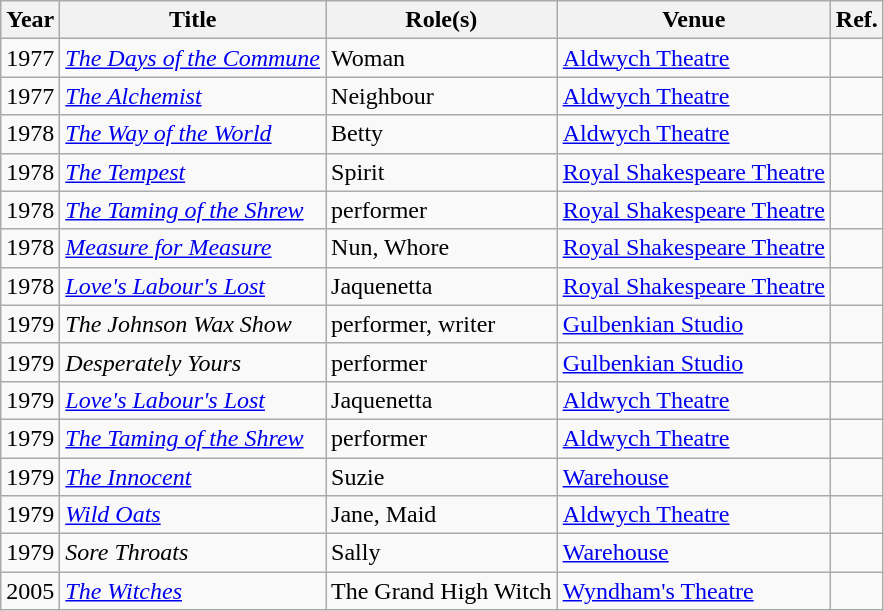<table class="wikitable">
<tr>
<th>Year</th>
<th>Title</th>
<th>Role(s)</th>
<th>Venue</th>
<th>Ref.</th>
</tr>
<tr>
<td>1977</td>
<td><em><a href='#'>The Days of the Commune</a></em></td>
<td>Woman</td>
<td><a href='#'>Aldwych Theatre</a></td>
<td></td>
</tr>
<tr>
<td>1977</td>
<td><em><a href='#'>The Alchemist</a></em></td>
<td>Neighbour</td>
<td><a href='#'>Aldwych Theatre</a></td>
<td></td>
</tr>
<tr>
<td>1978</td>
<td><em><a href='#'>The Way of the World</a></em></td>
<td>Betty</td>
<td><a href='#'>Aldwych Theatre</a></td>
<td></td>
</tr>
<tr>
<td>1978</td>
<td><em><a href='#'>The Tempest</a></em></td>
<td>Spirit</td>
<td><a href='#'>Royal Shakespeare Theatre</a></td>
<td></td>
</tr>
<tr>
<td>1978</td>
<td><em><a href='#'>The Taming of the Shrew</a></em></td>
<td>performer</td>
<td><a href='#'>Royal Shakespeare Theatre</a></td>
<td></td>
</tr>
<tr>
<td>1978</td>
<td><em><a href='#'>Measure for Measure</a></em></td>
<td>Nun, Whore</td>
<td><a href='#'>Royal Shakespeare Theatre</a></td>
<td></td>
</tr>
<tr>
<td>1978</td>
<td><em><a href='#'>Love's Labour's Lost</a></em></td>
<td>Jaquenetta</td>
<td><a href='#'>Royal Shakespeare Theatre</a></td>
<td></td>
</tr>
<tr>
<td>1979</td>
<td><em>The Johnson Wax Show</em></td>
<td>performer, writer</td>
<td><a href='#'>Gulbenkian Studio</a></td>
<td></td>
</tr>
<tr>
<td>1979</td>
<td><em>Desperately Yours</em></td>
<td>performer</td>
<td><a href='#'>Gulbenkian Studio</a></td>
<td></td>
</tr>
<tr>
<td>1979</td>
<td><em><a href='#'>Love's Labour's Lost</a></em></td>
<td>Jaquenetta</td>
<td><a href='#'>Aldwych Theatre</a></td>
<td></td>
</tr>
<tr>
<td>1979</td>
<td><em><a href='#'>The Taming of the Shrew</a></em></td>
<td>performer</td>
<td><a href='#'>Aldwych Theatre</a></td>
<td></td>
</tr>
<tr>
<td>1979</td>
<td><em><a href='#'>The Innocent</a></em></td>
<td>Suzie</td>
<td><a href='#'>Warehouse</a></td>
<td></td>
</tr>
<tr>
<td>1979</td>
<td><em><a href='#'>Wild Oats</a></em></td>
<td>Jane, Maid</td>
<td><a href='#'>Aldwych Theatre</a></td>
<td></td>
</tr>
<tr>
<td>1979</td>
<td><em>Sore Throats</em></td>
<td>Sally</td>
<td><a href='#'>Warehouse</a></td>
<td></td>
</tr>
<tr>
<td>2005</td>
<td><em><a href='#'>The Witches</a></em></td>
<td>The Grand High Witch</td>
<td><a href='#'>Wyndham's Theatre</a></td>
<td></td>
</tr>
</table>
